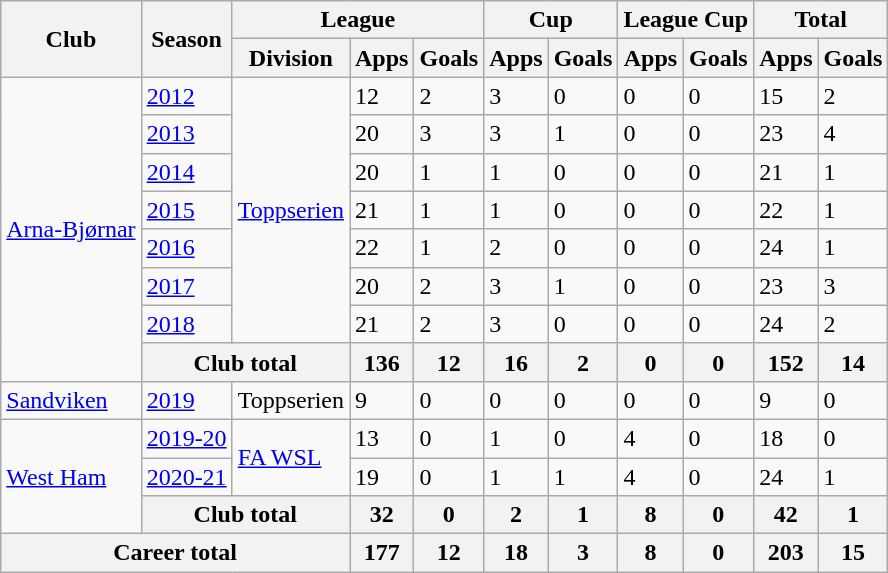<table class="wikitable">
<tr>
<th rowspan="2">Club</th>
<th rowspan="2">Season</th>
<th colspan="3">League</th>
<th colspan="2">Cup</th>
<th colspan="2">League Cup</th>
<th colspan="2">Total</th>
</tr>
<tr>
<th>Division</th>
<th>Apps</th>
<th>Goals</th>
<th>Apps</th>
<th>Goals</th>
<th>Apps</th>
<th>Goals</th>
<th>Apps</th>
<th>Goals</th>
</tr>
<tr>
<td rowspan="8"><a href='#'>Arna-Bjørnar</a></td>
<td><a href='#'>2012</a></td>
<td rowspan="7"><a href='#'>Toppserien</a></td>
<td>12</td>
<td>2</td>
<td>3</td>
<td>0</td>
<td>0</td>
<td>0</td>
<td>15</td>
<td>2</td>
</tr>
<tr>
<td><a href='#'>2013</a></td>
<td>20</td>
<td>3</td>
<td>3</td>
<td>1</td>
<td>0</td>
<td>0</td>
<td>23</td>
<td>4</td>
</tr>
<tr>
<td><a href='#'>2014</a></td>
<td>20</td>
<td>1</td>
<td>1</td>
<td>0</td>
<td>0</td>
<td>0</td>
<td>21</td>
<td>1</td>
</tr>
<tr>
<td><a href='#'>2015</a></td>
<td>21</td>
<td>1</td>
<td>1</td>
<td>0</td>
<td>0</td>
<td>0</td>
<td>22</td>
<td>1</td>
</tr>
<tr>
<td><a href='#'>2016</a></td>
<td>22</td>
<td>1</td>
<td>2</td>
<td>0</td>
<td>0</td>
<td>0</td>
<td>24</td>
<td>1</td>
</tr>
<tr>
<td><a href='#'>2017</a></td>
<td>20</td>
<td>2</td>
<td>3</td>
<td>1</td>
<td>0</td>
<td>0</td>
<td>23</td>
<td>3</td>
</tr>
<tr>
<td><a href='#'>2018</a></td>
<td>21</td>
<td>2</td>
<td>3</td>
<td>0</td>
<td>0</td>
<td>0</td>
<td>24</td>
<td>2</td>
</tr>
<tr>
<th colspan="2">Club total</th>
<th>136</th>
<th>12</th>
<th>16</th>
<th>2</th>
<th>0</th>
<th>0</th>
<th>152</th>
<th>14</th>
</tr>
<tr>
<td><a href='#'>Sandviken</a></td>
<td><a href='#'>2019</a></td>
<td>Toppserien</td>
<td>9</td>
<td>0</td>
<td>0</td>
<td>0</td>
<td>0</td>
<td>0</td>
<td>9</td>
<td>0</td>
</tr>
<tr>
<td rowspan="3"><a href='#'>West Ham</a></td>
<td><a href='#'>2019-20</a></td>
<td rowspan="2"><a href='#'>FA WSL</a></td>
<td>13</td>
<td>0</td>
<td>1</td>
<td>0</td>
<td>4</td>
<td>0</td>
<td>18</td>
<td>0</td>
</tr>
<tr>
<td><a href='#'>2020-21</a></td>
<td>19</td>
<td>0</td>
<td>1</td>
<td>1</td>
<td>4</td>
<td>0</td>
<td>24</td>
<td>1</td>
</tr>
<tr>
<th colspan="2">Club total</th>
<th>32</th>
<th>0</th>
<th>2</th>
<th>1</th>
<th>8</th>
<th>0</th>
<th>42</th>
<th>1</th>
</tr>
<tr>
<th colspan="3">Career total</th>
<th>177</th>
<th>12</th>
<th>18</th>
<th>3</th>
<th>8</th>
<th>0</th>
<th>203</th>
<th>15</th>
</tr>
</table>
